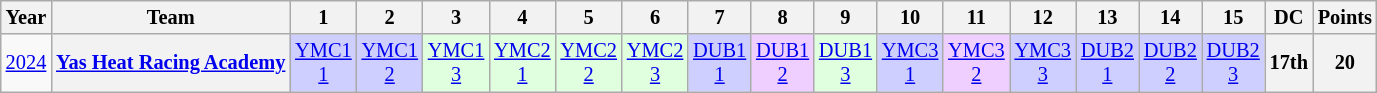<table class="wikitable" style="text-align:center; font-size:85%">
<tr>
<th>Year</th>
<th>Team</th>
<th>1</th>
<th>2</th>
<th>3</th>
<th>4</th>
<th>5</th>
<th>6</th>
<th>7</th>
<th>8</th>
<th>9</th>
<th>10</th>
<th>11</th>
<th>12</th>
<th>13</th>
<th>14</th>
<th>15</th>
<th>DC</th>
<th>Points</th>
</tr>
<tr>
<td><a href='#'>2024</a></td>
<th nowrap><a href='#'>Yas Heat Racing Academy</a></th>
<td style="background:#CFCFFF;"><a href='#'>YMC1<br>1</a><br></td>
<td style="background:#CFCFFF;"><a href='#'>YMC1<br>2</a><br></td>
<td style="background:#DFFFDF;"><a href='#'>YMC1<br>3</a><br></td>
<td style="background:#DFFFDF;"><a href='#'>YMC2<br>1</a><br></td>
<td style="background:#DFFFDF;"><a href='#'>YMC2<br>2</a><br></td>
<td style="background:#DFFFDF;"><a href='#'>YMC2<br>3</a><br></td>
<td style="background:#CFCFFF;"><a href='#'>DUB1<br>1</a><br></td>
<td style="background:#EFCFFF;"><a href='#'>DUB1<br>2</a><br></td>
<td style="background:#DFFFDF;"><a href='#'>DUB1<br>3</a><br></td>
<td style="background:#CFCFFF;"><a href='#'>YMC3<br>1</a><br></td>
<td style="background:#EFCFFF;"><a href='#'>YMC3<br>2</a><br></td>
<td style="background:#CFCFFF;"><a href='#'>YMC3<br>3</a><br></td>
<td style="background:#CFCFFF;"><a href='#'>DUB2<br>1</a><br></td>
<td style="background:#CFCFFF;"><a href='#'>DUB2<br>2</a><br></td>
<td style="background:#CFCFFF;"><a href='#'>DUB2<br>3</a><br></td>
<th>17th</th>
<th>20</th>
</tr>
</table>
